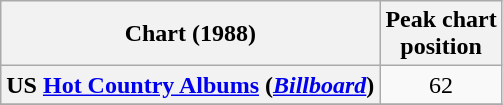<table class="wikitable plainrowheaders" style="text-align:center">
<tr>
<th scope="col">Chart (1988)</th>
<th scope="col">Peak chart<br>position</th>
</tr>
<tr>
<th scope = "row">US <a href='#'>Hot Country Albums</a> (<em><a href='#'>Billboard</a></em>)</th>
<td>62</td>
</tr>
<tr>
</tr>
</table>
